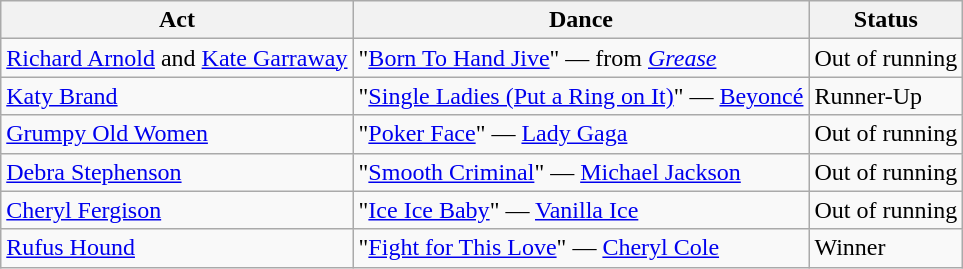<table class="wikitable">
<tr>
<th>Act</th>
<th>Dance</th>
<th>Status</th>
</tr>
<tr>
<td><a href='#'>Richard Arnold</a> and <a href='#'>Kate Garraway</a></td>
<td>"<a href='#'>Born To Hand Jive</a>" — from <em> <a href='#'>Grease</a> </em></td>
<td>Out of running</td>
</tr>
<tr>
<td><a href='#'>Katy Brand</a></td>
<td>"<a href='#'>Single Ladies (Put a Ring on It)</a>" — <a href='#'>Beyoncé</a></td>
<td>Runner-Up</td>
</tr>
<tr>
<td><a href='#'>Grumpy Old Women</a></td>
<td>"<a href='#'>Poker Face</a>" — <a href='#'>Lady Gaga</a></td>
<td>Out of running</td>
</tr>
<tr>
<td><a href='#'>Debra Stephenson</a></td>
<td>"<a href='#'>Smooth Criminal</a>" — <a href='#'>Michael Jackson</a></td>
<td>Out of running</td>
</tr>
<tr>
<td><a href='#'>Cheryl Fergison</a></td>
<td>"<a href='#'>Ice Ice Baby</a>" — <a href='#'>Vanilla Ice</a></td>
<td>Out of running</td>
</tr>
<tr>
<td><a href='#'>Rufus Hound</a></td>
<td>"<a href='#'>Fight for This Love</a>" — <a href='#'>Cheryl Cole</a></td>
<td>Winner</td>
</tr>
</table>
